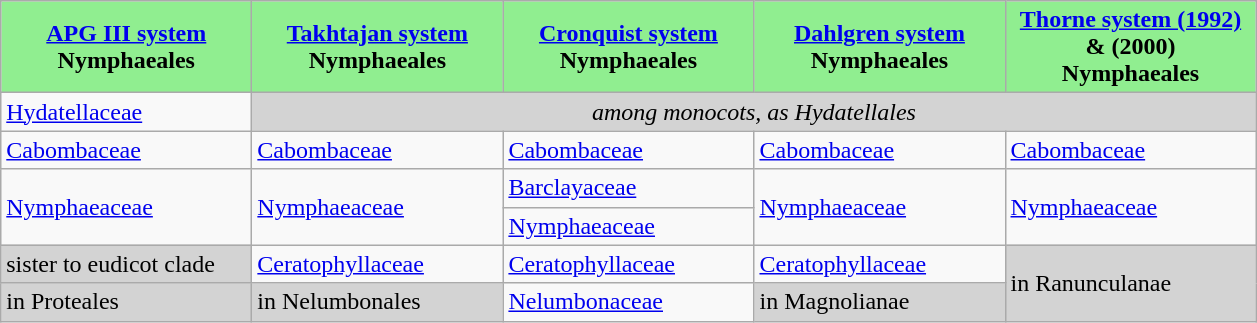<table class="wikitable" align="left" style="margin-left:1em">
<tr>
<th style="background:lightgreen" align="center" width="160px"><a href='#'>APG III system</a><br>Nymphaeales</th>
<th style="background:lightgreen" align="center" width="160px"><a href='#'>Takhtajan system</a><br>Nymphaeales</th>
<th style="background:lightgreen" align="center" width="160px"><a href='#'>Cronquist system</a><br>Nymphaeales</th>
<th style="background:lightgreen" align="center" width="160px"><a href='#'>Dahlgren system</a><br>Nymphaeales</th>
<th style="background:lightgreen" align="center" width="160px"><a href='#'>Thorne system (1992)</a> & (2000)<br>Nymphaeales</th>
</tr>
<tr>
<td><a href='#'>Hydatellaceae</a></td>
<td colspan=4 align="center" style="background:lightgrey"><em>among monocots, as Hydatellales</em></td>
</tr>
<tr>
<td><a href='#'>Cabombaceae</a></td>
<td><a href='#'>Cabombaceae</a><br></td>
<td><a href='#'>Cabombaceae</a><br></td>
<td><a href='#'>Cabombaceae</a></td>
<td><a href='#'>Cabombaceae</a><br></td>
</tr>
<tr>
<td rowspan=2><a href='#'>Nymphaeaceae</a></td>
<td rowspan=2><a href='#'>Nymphaeaceae</a><br></td>
<td><a href='#'>Barclayaceae</a><br></td>
<td rowspan=2><a href='#'>Nymphaeaceae</a></td>
<td rowspan=2><a href='#'>Nymphaeaceae</a><br></td>
</tr>
<tr>
<td><a href='#'>Nymphaeaceae</a><br></td>
</tr>
<tr>
<td style="background:lightgrey">sister to eudicot clade</td>
<td><a href='#'>Ceratophyllaceae</a></td>
<td><a href='#'>Ceratophyllaceae</a></td>
<td><a href='#'>Ceratophyllaceae</a></td>
<td rowspan=2 style="background:lightgrey">in Ranunculanae</td>
</tr>
<tr>
<td style="background:lightgrey">in Proteales</td>
<td style="background:lightgrey">in Nelumbonales</td>
<td><a href='#'>Nelumbonaceae</a></td>
<td style="background:lightgrey">in Magnolianae</td>
</tr>
</table>
